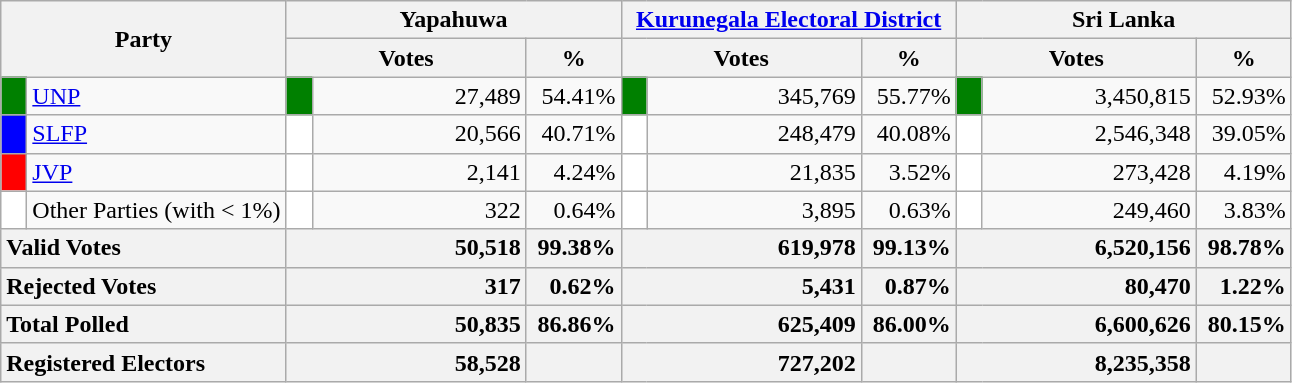<table class="wikitable">
<tr>
<th colspan="2" width="144px"rowspan="2">Party</th>
<th colspan="3" width="216px">Yapahuwa</th>
<th colspan="3" width="216px"><a href='#'>Kurunegala Electoral District</a></th>
<th colspan="3" width="216px">Sri Lanka</th>
</tr>
<tr>
<th colspan="2" width="144px">Votes</th>
<th>%</th>
<th colspan="2" width="144px">Votes</th>
<th>%</th>
<th colspan="2" width="144px">Votes</th>
<th>%</th>
</tr>
<tr>
<td style="background-color:green;" width="10px"></td>
<td style="text-align:left;"><a href='#'>UNP</a></td>
<td style="background-color:green;" width="10px"></td>
<td style="text-align:right;">27,489</td>
<td style="text-align:right;">54.41%</td>
<td style="background-color:green;" width="10px"></td>
<td style="text-align:right;">345,769</td>
<td style="text-align:right;">55.77%</td>
<td style="background-color:green;" width="10px"></td>
<td style="text-align:right;">3,450,815</td>
<td style="text-align:right;">52.93%</td>
</tr>
<tr>
<td style="background-color:blue;" width="10px"></td>
<td style="text-align:left;"><a href='#'>SLFP</a></td>
<td style="background-color:white;" width="10px"></td>
<td style="text-align:right;">20,566</td>
<td style="text-align:right;">40.71%</td>
<td style="background-color:white;" width="10px"></td>
<td style="text-align:right;">248,479</td>
<td style="text-align:right;">40.08%</td>
<td style="background-color:white;" width="10px"></td>
<td style="text-align:right;">2,546,348</td>
<td style="text-align:right;">39.05%</td>
</tr>
<tr>
<td style="background-color:red;" width="10px"></td>
<td style="text-align:left;"><a href='#'>JVP</a></td>
<td style="background-color:white;" width="10px"></td>
<td style="text-align:right;">2,141</td>
<td style="text-align:right;">4.24%</td>
<td style="background-color:white;" width="10px"></td>
<td style="text-align:right;">21,835</td>
<td style="text-align:right;">3.52%</td>
<td style="background-color:white;" width="10px"></td>
<td style="text-align:right;">273,428</td>
<td style="text-align:right;">4.19%</td>
</tr>
<tr>
<td style="background-color:white;" width="10px"></td>
<td style="text-align:left;">Other Parties (with < 1%)</td>
<td style="background-color:white;" width="10px"></td>
<td style="text-align:right;">322</td>
<td style="text-align:right;">0.64%</td>
<td style="background-color:white;" width="10px"></td>
<td style="text-align:right;">3,895</td>
<td style="text-align:right;">0.63%</td>
<td style="background-color:white;" width="10px"></td>
<td style="text-align:right;">249,460</td>
<td style="text-align:right;">3.83%</td>
</tr>
<tr>
<th colspan="2" width="144px"style="text-align:left;">Valid Votes</th>
<th style="text-align:right;"colspan="2" width="144px">50,518</th>
<th style="text-align:right;">99.38%</th>
<th style="text-align:right;"colspan="2" width="144px">619,978</th>
<th style="text-align:right;">99.13%</th>
<th style="text-align:right;"colspan="2" width="144px">6,520,156</th>
<th style="text-align:right;">98.78%</th>
</tr>
<tr>
<th colspan="2" width="144px"style="text-align:left;">Rejected Votes</th>
<th style="text-align:right;"colspan="2" width="144px">317</th>
<th style="text-align:right;">0.62%</th>
<th style="text-align:right;"colspan="2" width="144px">5,431</th>
<th style="text-align:right;">0.87%</th>
<th style="text-align:right;"colspan="2" width="144px">80,470</th>
<th style="text-align:right;">1.22%</th>
</tr>
<tr>
<th colspan="2" width="144px"style="text-align:left;">Total Polled</th>
<th style="text-align:right;"colspan="2" width="144px">50,835</th>
<th style="text-align:right;">86.86%</th>
<th style="text-align:right;"colspan="2" width="144px">625,409</th>
<th style="text-align:right;">86.00%</th>
<th style="text-align:right;"colspan="2" width="144px">6,600,626</th>
<th style="text-align:right;">80.15%</th>
</tr>
<tr>
<th colspan="2" width="144px"style="text-align:left;">Registered Electors</th>
<th style="text-align:right;"colspan="2" width="144px">58,528</th>
<th></th>
<th style="text-align:right;"colspan="2" width="144px">727,202</th>
<th></th>
<th style="text-align:right;"colspan="2" width="144px">8,235,358</th>
<th></th>
</tr>
</table>
